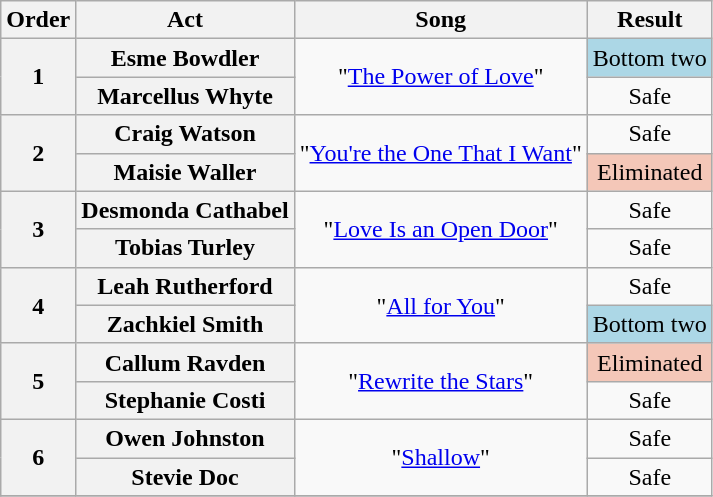<table class="wikitable plainrowheaders" style="text-align:center;">
<tr>
<th scope="col">Order</th>
<th scope="col">Act</th>
<th scope="col">Song</th>
<th scope="col">Result</th>
</tr>
<tr>
<th rowspan="2"><strong>1</strong></th>
<th scope="row">Esme Bowdler</th>
<td rowspan="2">"<a href='#'>The Power of Love</a>"</td>
<td style="background:#ACD7E6">Bottom two</td>
</tr>
<tr>
<th scope="row">Marcellus Whyte</th>
<td>Safe</td>
</tr>
<tr>
<th rowspan="2"><strong>2</strong></th>
<th scope="row">Craig Watson</th>
<td rowspan="2">"<a href='#'>You're the One That I Want</a>"</td>
<td>Safe</td>
</tr>
<tr>
<th scope="row">Maisie Waller</th>
<td bgcolor="f4c7b8">Eliminated</td>
</tr>
<tr>
<th rowspan="2"><strong>3</strong></th>
<th scope="row">Desmonda Cathabel</th>
<td rowspan="2">"<a href='#'>Love Is an Open Door</a>"</td>
<td>Safe</td>
</tr>
<tr>
<th scope="row">Tobias Turley</th>
<td>Safe</td>
</tr>
<tr>
<th rowspan="2"><strong>4</strong></th>
<th scope="row">Leah Rutherford</th>
<td rowspan="2">"<a href='#'>All for You</a>"</td>
<td>Safe</td>
</tr>
<tr>
<th scope="row">Zachkiel Smith</th>
<td style="background:#ACD7E6">Bottom two</td>
</tr>
<tr>
<th rowspan="2"><strong>5</strong></th>
<th scope="row">Callum Ravden</th>
<td rowspan="2">"<a href='#'>Rewrite the Stars</a>"</td>
<td bgcolor="f4c7b8">Eliminated</td>
</tr>
<tr>
<th scope="row">Stephanie Costi</th>
<td>Safe</td>
</tr>
<tr>
<th rowspan="2"><strong>6</strong></th>
<th scope="row">Owen Johnston</th>
<td rowspan="2">"<a href='#'>Shallow</a>"</td>
<td>Safe</td>
</tr>
<tr>
<th scope="row">Stevie Doc</th>
<td>Safe</td>
</tr>
<tr>
</tr>
</table>
